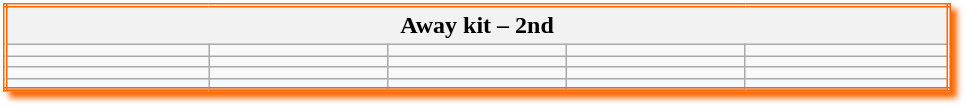<table class="wikitable mw-collapsible mw-collapsed" style="width:50%; border:double #FF6600;box-shadow: 4px 4px 4px #FF6600;">
<tr>
<th colspan=5>Away kit – 2nd</th>
</tr>
<tr>
<td></td>
<td></td>
<td></td>
<td></td>
<td></td>
</tr>
<tr>
<td></td>
<td></td>
<td></td>
<td></td>
<td></td>
</tr>
<tr>
<td></td>
<td></td>
<td></td>
<td></td>
<td></td>
</tr>
<tr>
<td></td>
<td></td>
<td></td>
<td></td>
<td></td>
</tr>
<tr>
</tr>
</table>
